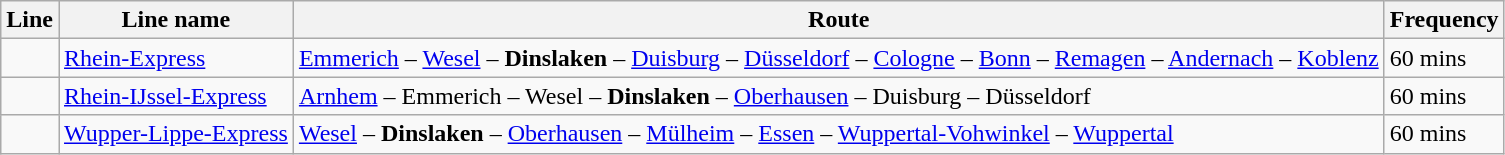<table class="wikitable">
<tr>
<th>Line</th>
<th>Line name</th>
<th>Route</th>
<th>Frequency</th>
</tr>
<tr>
<td></td>
<td><a href='#'>Rhein-Express</a></td>
<td><a href='#'>Emmerich</a> – <a href='#'>Wesel</a> – <strong>Dinslaken </strong> –  <a href='#'>Duisburg</a> – <a href='#'>Düsseldorf</a> – <a href='#'>Cologne</a> – <a href='#'>Bonn</a> – <a href='#'>Remagen</a> – <a href='#'>Andernach</a> – <a href='#'>Koblenz</a></td>
<td>60 mins</td>
</tr>
<tr>
<td></td>
<td><a href='#'>Rhein-IJssel-Express</a></td>
<td><a href='#'>Arnhem</a> – Emmerich – Wesel – <strong>Dinslaken</strong> – <a href='#'>Oberhausen</a> – Duisburg – Düsseldorf</td>
<td>60 mins</td>
</tr>
<tr>
<td></td>
<td><a href='#'>Wupper-Lippe-Express</a></td>
<td><a href='#'>Wesel</a> – <strong>Dinslaken</strong> – <a href='#'>Oberhausen</a> – <a href='#'>Mülheim</a> – <a href='#'>Essen</a> – <a href='#'>Wuppertal-Vohwinkel</a> – <a href='#'>Wuppertal</a></td>
<td>60 mins</td>
</tr>
</table>
